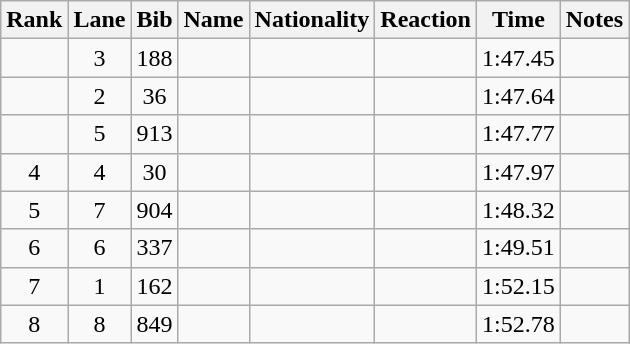<table class="wikitable sortable" style="text-align:center">
<tr>
<th>Rank</th>
<th>Lane</th>
<th>Bib</th>
<th>Name</th>
<th>Nationality</th>
<th>Reaction</th>
<th>Time</th>
<th>Notes</th>
</tr>
<tr>
<td></td>
<td>3</td>
<td>188</td>
<td align=left></td>
<td align=left></td>
<td></td>
<td>1:47.45</td>
<td></td>
</tr>
<tr>
<td></td>
<td>2</td>
<td>36</td>
<td align=left></td>
<td align=left></td>
<td></td>
<td>1:47.64</td>
<td></td>
</tr>
<tr>
<td></td>
<td>5</td>
<td>913</td>
<td align=left></td>
<td align=left></td>
<td></td>
<td>1:47.77</td>
<td></td>
</tr>
<tr>
<td>4</td>
<td>4</td>
<td>30</td>
<td align=left></td>
<td align=left></td>
<td></td>
<td>1:47.97</td>
<td></td>
</tr>
<tr>
<td>5</td>
<td>7</td>
<td>904</td>
<td align=left></td>
<td align=left></td>
<td></td>
<td>1:48.32</td>
<td></td>
</tr>
<tr>
<td>6</td>
<td>6</td>
<td>337</td>
<td align=left></td>
<td align=left></td>
<td></td>
<td>1:49.51</td>
<td></td>
</tr>
<tr>
<td>7</td>
<td>1</td>
<td>162</td>
<td align=left></td>
<td align=left></td>
<td></td>
<td>1:52.15</td>
<td></td>
</tr>
<tr>
<td>8</td>
<td>8</td>
<td>849</td>
<td align=left></td>
<td align=left></td>
<td></td>
<td>1:52.78</td>
<td></td>
</tr>
</table>
